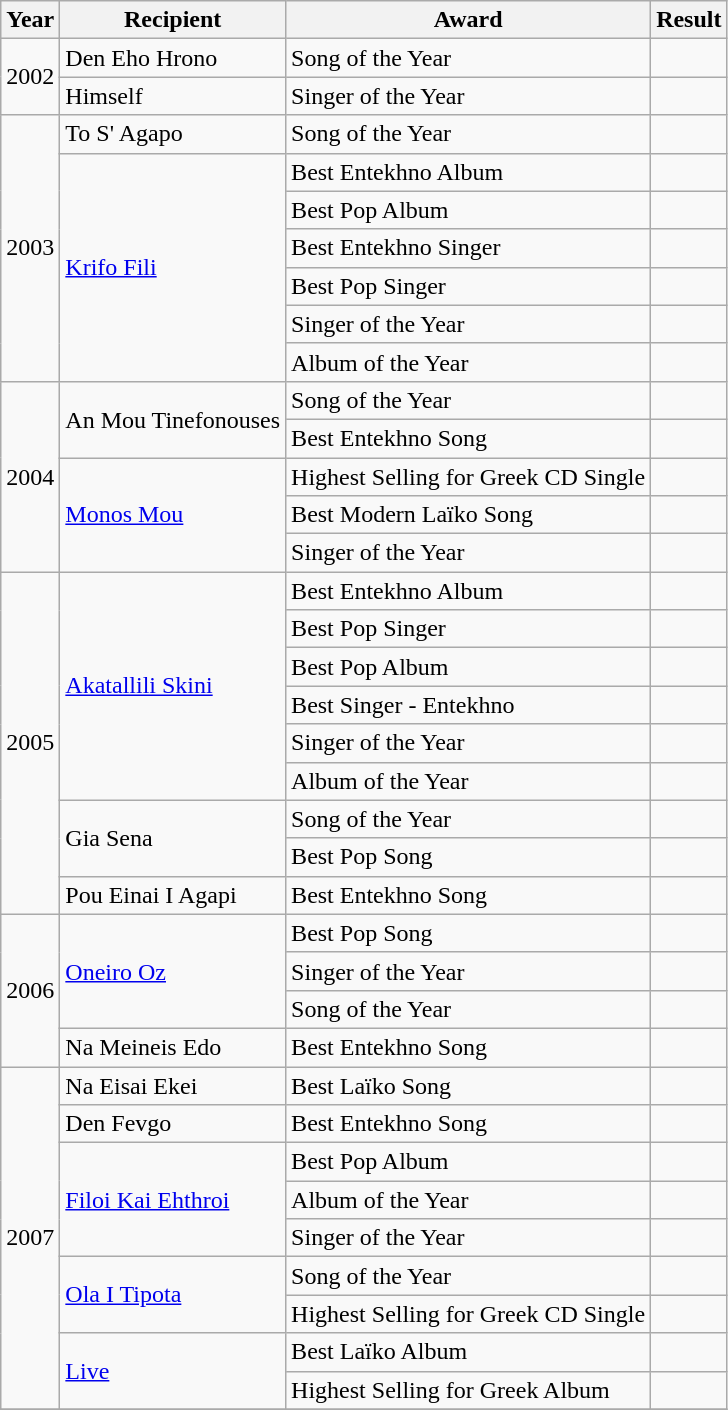<table class="wikitable">
<tr>
<th>Year</th>
<th>Recipient</th>
<th>Award</th>
<th>Result</th>
</tr>
<tr>
<td rowspan="2">2002</td>
<td>Den Eho Hrono</td>
<td>Song of the Year</td>
<td></td>
</tr>
<tr>
<td>Himself</td>
<td>Singer of the Year</td>
<td></td>
</tr>
<tr>
<td rowspan="7">2003</td>
<td>To S' Agapo</td>
<td>Song of the Year</td>
<td></td>
</tr>
<tr>
<td rowspan="6"><a href='#'>Krifo Fili</a></td>
<td>Best Entekhno Album</td>
<td></td>
</tr>
<tr>
<td>Best Pop Album</td>
<td></td>
</tr>
<tr>
<td>Best Entekhno Singer</td>
<td></td>
</tr>
<tr>
<td>Best Pop Singer</td>
<td></td>
</tr>
<tr>
<td>Singer of the Year</td>
<td></td>
</tr>
<tr>
<td>Album of the Year</td>
<td></td>
</tr>
<tr>
<td rowspan="5">2004</td>
<td rowspan="2">An Mou Tinefonouses</td>
<td>Song of the Year</td>
<td></td>
</tr>
<tr>
<td>Best Entekhno Song</td>
<td></td>
</tr>
<tr>
<td rowspan="3"><a href='#'>Monos Mou</a></td>
<td>Highest Selling for Greek CD Single</td>
<td></td>
</tr>
<tr>
<td>Best Modern Laïko Song</td>
<td></td>
</tr>
<tr>
<td>Singer of the Year</td>
<td></td>
</tr>
<tr>
<td rowspan="9">2005</td>
<td rowspan="6"><a href='#'>Akatallili Skini</a></td>
<td>Best Entekhno Album</td>
<td></td>
</tr>
<tr>
<td>Best Pop Singer</td>
<td></td>
</tr>
<tr>
<td>Best Pop Album</td>
<td></td>
</tr>
<tr>
<td>Best Singer - Entekhno</td>
<td></td>
</tr>
<tr>
<td>Singer of the Year</td>
<td></td>
</tr>
<tr>
<td>Album of the Year</td>
<td></td>
</tr>
<tr>
<td rowspan="2">Gia Sena</td>
<td>Song of the Year</td>
<td></td>
</tr>
<tr>
<td>Best Pop Song</td>
<td></td>
</tr>
<tr>
<td>Pou Einai I Agapi</td>
<td>Best Entekhno Song</td>
<td></td>
</tr>
<tr>
<td rowspan="4">2006</td>
<td rowspan="3"><a href='#'>Oneiro Oz</a></td>
<td>Best Pop Song</td>
<td></td>
</tr>
<tr>
<td>Singer of the Year</td>
<td></td>
</tr>
<tr>
<td>Song of the Year</td>
<td></td>
</tr>
<tr>
<td>Na Meineis Edo</td>
<td>Best Entekhno Song</td>
<td></td>
</tr>
<tr>
<td rowspan="9">2007</td>
<td>Na Eisai Ekei</td>
<td>Best Laïko Song</td>
<td></td>
</tr>
<tr>
<td>Den Fevgo</td>
<td>Best Entekhno Song</td>
<td></td>
</tr>
<tr>
<td rowspan="3"><a href='#'>Filoi Kai Ehthroi</a></td>
<td>Best Pop Album</td>
<td></td>
</tr>
<tr>
<td>Album of the Year</td>
<td></td>
</tr>
<tr>
<td>Singer of the Year</td>
<td></td>
</tr>
<tr>
<td rowspan="2"><a href='#'>Ola I Tipota</a></td>
<td>Song of the Year</td>
<td></td>
</tr>
<tr>
<td>Highest Selling for Greek CD Single</td>
<td></td>
</tr>
<tr>
<td rowspan="2"><a href='#'>Live</a></td>
<td>Best Laïko Album</td>
<td></td>
</tr>
<tr>
<td>Highest Selling for Greek Album</td>
<td></td>
</tr>
<tr>
</tr>
</table>
